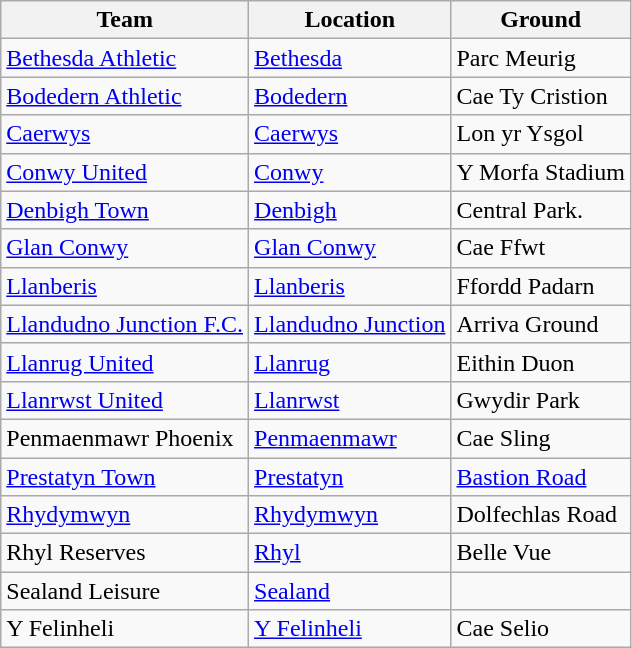<table class="wikitable sortable">
<tr>
<th>Team</th>
<th>Location</th>
<th>Ground</th>
</tr>
<tr>
<td><a href='#'>Bethesda Athletic</a></td>
<td><a href='#'>Bethesda</a></td>
<td>Parc Meurig</td>
</tr>
<tr>
<td><a href='#'>Bodedern Athletic</a></td>
<td><a href='#'>Bodedern</a></td>
<td>Cae Ty Cristion</td>
</tr>
<tr>
<td><a href='#'>Caerwys</a></td>
<td><a href='#'>Caerwys</a></td>
<td>Lon yr Ysgol</td>
</tr>
<tr>
<td><a href='#'>Conwy United</a></td>
<td><a href='#'>Conwy</a></td>
<td>Y Morfa Stadium</td>
</tr>
<tr>
<td><a href='#'>Denbigh Town</a></td>
<td><a href='#'>Denbigh</a></td>
<td>Central Park.</td>
</tr>
<tr>
<td><a href='#'>Glan Conwy</a></td>
<td><a href='#'>Glan Conwy</a></td>
<td>Cae Ffwt</td>
</tr>
<tr>
<td><a href='#'>Llanberis</a></td>
<td><a href='#'>Llanberis</a></td>
<td>Ffordd Padarn</td>
</tr>
<tr>
<td><a href='#'>Llandudno Junction F.C.</a></td>
<td><a href='#'>Llandudno Junction</a></td>
<td>Arriva Ground</td>
</tr>
<tr>
<td><a href='#'>Llanrug United</a></td>
<td><a href='#'>Llanrug</a></td>
<td>Eithin Duon</td>
</tr>
<tr>
<td><a href='#'>Llanrwst United</a></td>
<td><a href='#'>Llanrwst</a></td>
<td>Gwydir Park</td>
</tr>
<tr>
<td>Penmaenmawr Phoenix</td>
<td><a href='#'>Penmaenmawr</a></td>
<td>Cae Sling</td>
</tr>
<tr>
<td><a href='#'>Prestatyn Town</a></td>
<td><a href='#'>Prestatyn</a></td>
<td><a href='#'>Bastion Road</a></td>
</tr>
<tr>
<td><a href='#'>Rhydymwyn</a></td>
<td><a href='#'>Rhydymwyn</a></td>
<td>Dolfechlas Road</td>
</tr>
<tr>
<td>Rhyl Reserves</td>
<td><a href='#'>Rhyl</a></td>
<td>Belle Vue</td>
</tr>
<tr>
<td>Sealand Leisure</td>
<td><a href='#'>Sealand</a></td>
<td></td>
</tr>
<tr>
<td>Y Felinheli</td>
<td><a href='#'>Y Felinheli</a></td>
<td>Cae Selio</td>
</tr>
</table>
